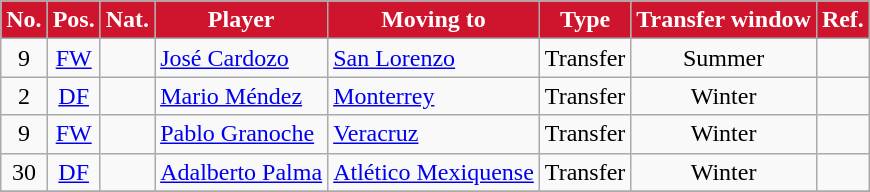<table class="wikitable sortable" style="text-align:center;">
<tr>
<th style=background-color:#CF152D;color:#FFFFFF>No.</th>
<th style=background-color:#CF152D;color:#FFFFFF>Pos.</th>
<th style=background-color:#CF152D;color:#FFFFFF>Nat.</th>
<th style=background-color:#CF152D;color:#FFFFFF>Player</th>
<th style=background-color:#CF152D;color:#FFFFFF>Moving to</th>
<th style=background-color:#CF152D;color:#FFFFFF>Type</th>
<th style=background-color:#CF152D;color:#FFFFFF>Transfer window</th>
<th style=background-color:#CF152D;color:#FFFFFF>Ref.</th>
</tr>
<tr>
<td>9</td>
<td><a href='#'>FW</a></td>
<td></td>
<td align=left><a href='#'>José Cardozo</a></td>
<td align=left> <a href='#'>San Lorenzo</a></td>
<td>Transfer</td>
<td>Summer</td>
<td></td>
</tr>
<tr>
<td>2</td>
<td><a href='#'>DF</a></td>
<td></td>
<td align=left><a href='#'>Mario Méndez</a></td>
<td align=left><a href='#'>Monterrey</a></td>
<td>Transfer</td>
<td>Winter</td>
<td></td>
</tr>
<tr>
<td>9</td>
<td><a href='#'>FW</a></td>
<td></td>
<td align=left><a href='#'>Pablo Granoche</a></td>
<td align=left><a href='#'>Veracruz</a></td>
<td>Transfer</td>
<td>Winter</td>
<td></td>
</tr>
<tr>
<td>30</td>
<td><a href='#'>DF</a></td>
<td></td>
<td align=left><a href='#'>Adalberto Palma</a></td>
<td align=left><a href='#'>Atlético Mexiquense</a></td>
<td>Transfer</td>
<td>Winter</td>
<td></td>
</tr>
<tr>
</tr>
</table>
